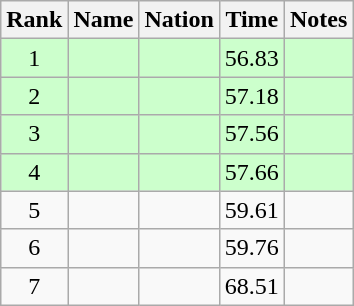<table class="wikitable sortable" style="text-align:center">
<tr>
<th scope="col">Rank</th>
<th scope="col">Name</th>
<th scope="col">Nation</th>
<th scope="col">Time</th>
<th scope="col">Notes</th>
</tr>
<tr bgcolor=ccffcc>
<td>1</td>
<td style="text-align:left"></td>
<td style="text-align:left"></td>
<td>56.83</td>
<td></td>
</tr>
<tr bgcolor=ccffcc>
<td>2</td>
<td style="text-align:left"></td>
<td style="text-align:left"></td>
<td>57.18</td>
<td></td>
</tr>
<tr bgcolor=ccffcc>
<td>3</td>
<td style="text-align:left"></td>
<td style="text-align:left"></td>
<td>57.56</td>
<td></td>
</tr>
<tr bgcolor=ccffcc>
<td>4</td>
<td style="text-align:left"></td>
<td style="text-align:left"></td>
<td>57.66</td>
<td></td>
</tr>
<tr>
<td>5</td>
<td style="text-align:left"></td>
<td style="text-align:left"></td>
<td>59.61</td>
<td></td>
</tr>
<tr>
<td>6</td>
<td style="text-align:left"></td>
<td style="text-align:left"></td>
<td>59.76</td>
<td></td>
</tr>
<tr>
<td>7</td>
<td style="text-align:left"></td>
<td style="text-align:left"></td>
<td>68.51</td>
<td></td>
</tr>
</table>
